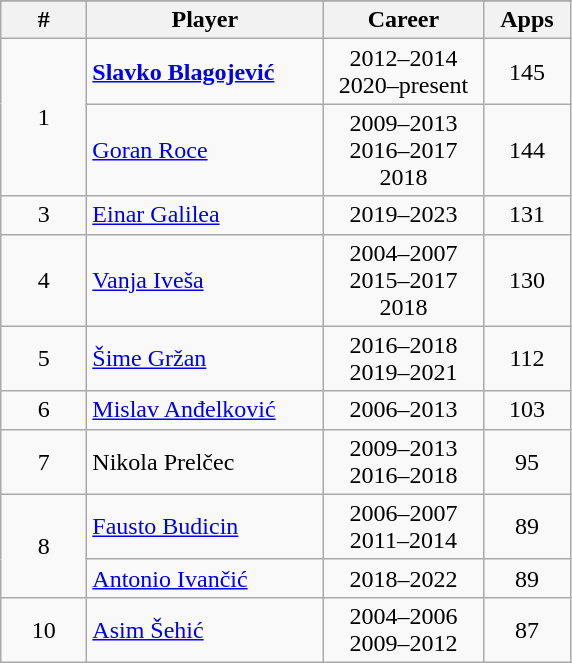<table class="wikitable" style="text-align:center;">
<tr>
</tr>
<tr>
<th width=50px>#</th>
<th style="width:150px;">Player</th>
<th style="width:100px;">Career</th>
<th width=50px>Apps</th>
</tr>
<tr>
<td rowspan=2>1</td>
<td style="text-align:left;"><strong><a href='#'>Slavko Blagojević</a></strong></td>
<td>2012–2014<br>2020–present</td>
<td>145</td>
</tr>
<tr>
<td style="text-align:left;"><a href='#'>Goran Roce</a></td>
<td>2009–2013<br>2016–2017<br>2018</td>
<td>144</td>
</tr>
<tr>
<td>3</td>
<td style="text-align:left;"><a href='#'>Einar Galilea</a></td>
<td>2019–2023</td>
<td>131</td>
</tr>
<tr>
<td>4</td>
<td style="text-align:left;"><a href='#'>Vanja Iveša</a></td>
<td>2004–2007<br>2015–2017<br>2018</td>
<td>130</td>
</tr>
<tr>
<td>5</td>
<td style="text-align:left;"><a href='#'>Šime Gržan</a></td>
<td>2016–2018<br>2019–2021</td>
<td>112</td>
</tr>
<tr>
<td>6</td>
<td style="text-align:left;"><a href='#'>Mislav Anđelković</a></td>
<td>2006–2013</td>
<td>103</td>
</tr>
<tr>
<td>7</td>
<td style="text-align:left;">Nikola Prelčec</td>
<td>2009–2013<br>2016–2018</td>
<td>95</td>
</tr>
<tr>
<td rowspan=2>8</td>
<td style="text-align:left;"><a href='#'>Fausto Budicin</a></td>
<td>2006–2007<br>2011–2014</td>
<td>89</td>
</tr>
<tr>
<td style="text-align:left;"><a href='#'>Antonio Ivančić</a></td>
<td>2018–2022</td>
<td>89</td>
</tr>
<tr>
<td>10</td>
<td style="text-align:left;"><a href='#'>Asim Šehić</a></td>
<td>2004–2006<br>2009–2012</td>
<td>87</td>
</tr>
</table>
